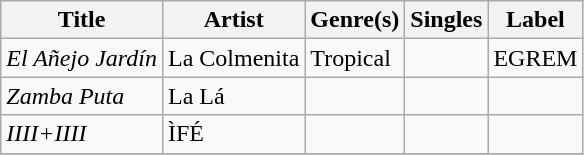<table class="wikitable sortable" style="text-align: left;">
<tr>
<th>Title</th>
<th>Artist</th>
<th>Genre(s)</th>
<th>Singles</th>
<th>Label</th>
</tr>
<tr>
<td><em>El Añejo Jardín</em></td>
<td>La Colmenita</td>
<td>Tropical</td>
<td></td>
<td>EGREM</td>
</tr>
<tr>
<td><em>Zamba Puta</em></td>
<td>La Lá</td>
<td></td>
<td></td>
<td></td>
</tr>
<tr>
<td><em>IIII+IIII</em></td>
<td>ÌFÉ</td>
<td></td>
<td></td>
<td></td>
</tr>
<tr>
</tr>
</table>
